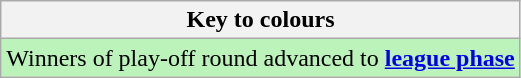<table class="wikitable">
<tr>
<th>Key to colours</th>
</tr>
<tr bgcolor=#BBF3BB>
<td>Winners of play-off round advanced to <strong><a href='#'>league phase</a></strong></td>
</tr>
</table>
